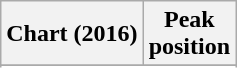<table class="wikitable plainrowheaders sortable">
<tr>
<th>Chart (2016)</th>
<th>Peak<br>position</th>
</tr>
<tr>
</tr>
<tr>
</tr>
</table>
